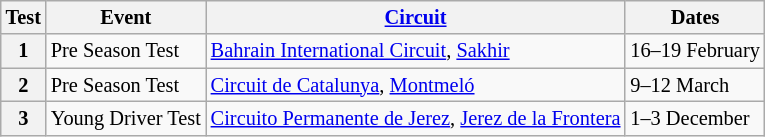<table class="wikitable" style="font-size: 85%;">
<tr>
<th>Test</th>
<th>Event</th>
<th><a href='#'>Circuit</a></th>
<th>Dates</th>
</tr>
<tr>
<th>1</th>
<td>Pre Season Test</td>
<td> <a href='#'>Bahrain International Circuit</a>, <a href='#'>Sakhir</a></td>
<td>16–19 February</td>
</tr>
<tr>
<th>2</th>
<td>Pre Season Test</td>
<td> <a href='#'>Circuit de Catalunya</a>, <a href='#'>Montmeló</a></td>
<td>9–12 March</td>
</tr>
<tr>
<th>3</th>
<td>Young Driver Test</td>
<td> <a href='#'>Circuito Permanente de Jerez</a>, <a href='#'>Jerez de la Frontera</a></td>
<td>1–3 December</td>
</tr>
</table>
